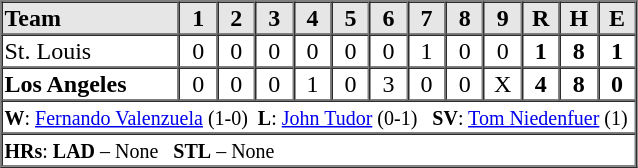<table border=1 cellspacing=0 width=425 style="margin-left:3em;">
<tr style="text-align:center; background-color:#e6e6e6;">
<th align=left width=28%>Team</th>
<th width=6%>1</th>
<th width=6%>2</th>
<th width=6%>3</th>
<th width=6%>4</th>
<th width=6%>5</th>
<th width=6%>6</th>
<th width=6%>7</th>
<th width=6%>8</th>
<th width=6%>9</th>
<th width=6%>R</th>
<th width=6%>H</th>
<th width=6%>E</th>
</tr>
<tr style="text-align:center;">
<td align=left>St. Louis</td>
<td>0</td>
<td>0</td>
<td>0</td>
<td>0</td>
<td>0</td>
<td>0</td>
<td>1</td>
<td>0</td>
<td>0</td>
<td><strong>1</strong></td>
<td><strong>8</strong></td>
<td><strong>1</strong></td>
</tr>
<tr style="text-align:center;">
<td align=left><strong>Los Angeles</strong></td>
<td>0</td>
<td>0</td>
<td>0</td>
<td>1</td>
<td>0</td>
<td>3</td>
<td>0</td>
<td>0</td>
<td>X</td>
<td><strong>4</strong></td>
<td><strong>8</strong></td>
<td><strong>0</strong></td>
</tr>
<tr style="text-align:left;">
<td colspan=13><small><strong>W</strong>: <a href='#'>Fernando Valenzuela</a> (1-0)  <strong>L</strong>: <a href='#'>John Tudor</a> (0-1)   <strong>SV</strong>: <a href='#'>Tom Niedenfuer</a> (1)</small></td>
</tr>
<tr style="text-align:left;">
<td colspan=13><small><strong>HRs</strong>: <strong>LAD</strong> – None   <strong>STL</strong> – None</small></td>
</tr>
</table>
